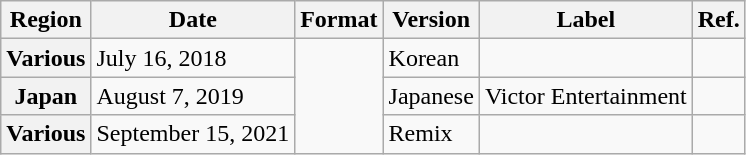<table class="wikitable plainrowheaders">
<tr>
<th>Region</th>
<th>Date</th>
<th>Format</th>
<th>Version</th>
<th>Label</th>
<th>Ref.</th>
</tr>
<tr>
<th scope="row">Various</th>
<td>July 16, 2018</td>
<td rowspan="3"></td>
<td>Korean</td>
<td></td>
<td></td>
</tr>
<tr>
<th scope="row">Japan</th>
<td>August 7, 2019</td>
<td>Japanese</td>
<td>Victor Entertainment</td>
<td></td>
</tr>
<tr>
<th scope="row">Various</th>
<td>September 15, 2021</td>
<td>Remix</td>
<td></td>
<td></td>
</tr>
</table>
